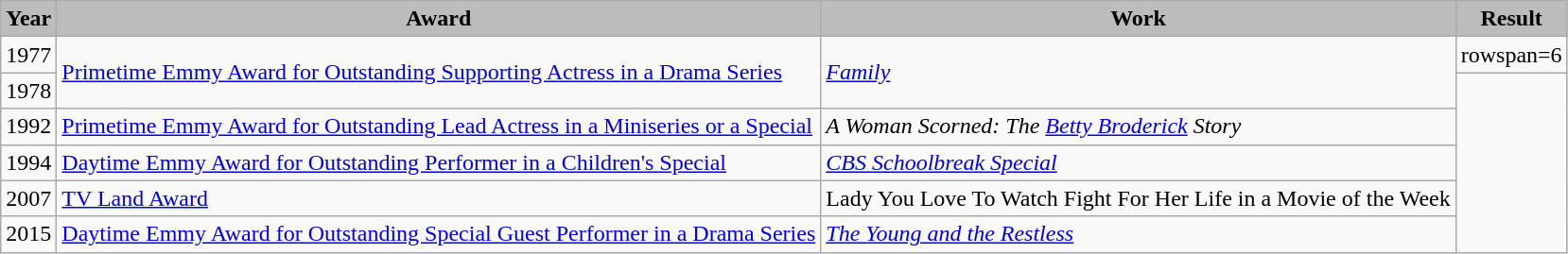<table class="wikitable">
<tr style="background:#b0c4de; text-align:center;">
<th style="background:#bcbcbc;">Year</th>
<th style="background:#bcbcbc;">Award</th>
<th style="background:#bcbcbc;">Work</th>
<th style="background:#bcbcbc;">Result</th>
</tr>
<tr>
<td>1977</td>
<td rowspan=2><a href='#'>Primetime Emmy Award for Outstanding Supporting Actress in a Drama Series</a></td>
<td rowspan=2><em><a href='#'>Family</a></em></td>
<td>rowspan=6  </td>
</tr>
<tr>
<td>1978</td>
</tr>
<tr>
<td>1992</td>
<td><a href='#'>Primetime Emmy Award for Outstanding Lead Actress in a Miniseries or a Special</a></td>
<td><em>A Woman Scorned: The <a href='#'>Betty Broderick</a> Story</em></td>
</tr>
<tr>
<td>1994</td>
<td><a href='#'>Daytime Emmy Award for Outstanding Performer in a Children's Special</a></td>
<td><em><a href='#'>CBS Schoolbreak Special</a></em></td>
</tr>
<tr>
<td>2007</td>
<td><a href='#'>TV Land Award</a></td>
<td>Lady You Love To Watch Fight For Her Life in a Movie of the Week</td>
</tr>
<tr>
<td>2015</td>
<td><a href='#'>Daytime Emmy Award for Outstanding Special Guest Performer in a Drama Series</a></td>
<td><em><a href='#'>The Young and the Restless</a></em></td>
</tr>
</table>
